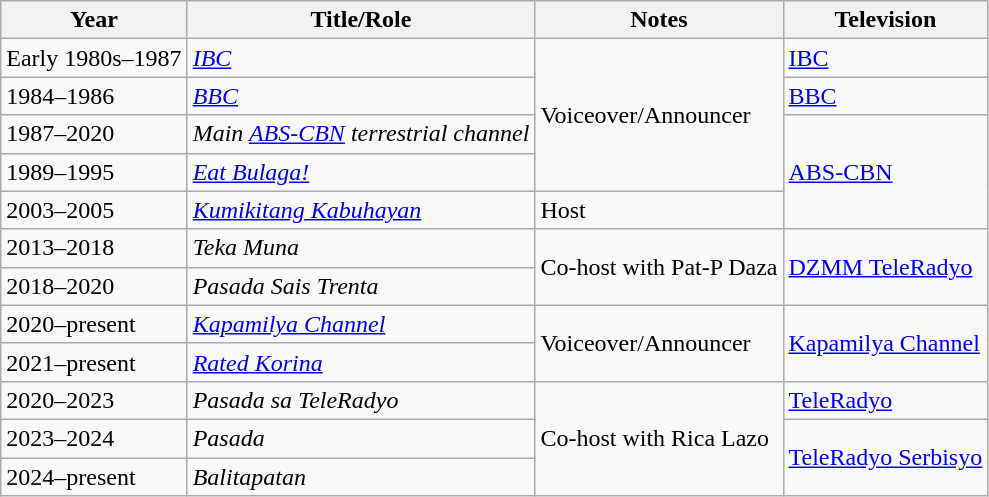<table class="wikitable">
<tr>
<th>Year</th>
<th>Title/Role</th>
<th>Notes</th>
<th>Television</th>
</tr>
<tr>
<td>Early 1980s–1987</td>
<td><em><a href='#'>IBC</a></em></td>
<td rowspan="4">Voiceover/Announcer</td>
<td><a href='#'>IBC</a></td>
</tr>
<tr>
<td>1984–1986</td>
<td><em><a href='#'>BBC</a></em></td>
<td><a href='#'>BBC</a></td>
</tr>
<tr>
<td>1987–2020</td>
<td><em>Main <a href='#'>ABS-CBN</a> terrestrial channel</em></td>
<td rowspan="3"><a href='#'>ABS-CBN</a></td>
</tr>
<tr>
<td>1989–1995</td>
<td><em><a href='#'>Eat Bulaga!</a></em></td>
</tr>
<tr>
<td>2003–2005</td>
<td><em><a href='#'>Kumikitang Kabuhayan</a></em></td>
<td>Host</td>
</tr>
<tr>
<td>2013–2018</td>
<td><em>Teka Muna</em></td>
<td rowspan="2">Co-host with Pat-P Daza</td>
<td rowspan="2"><a href='#'>DZMM TeleRadyo</a></td>
</tr>
<tr>
<td>2018–2020</td>
<td><em>Pasada Sais Trenta</em></td>
</tr>
<tr>
<td>2020–present</td>
<td><em><a href='#'>Kapamilya Channel</a></em></td>
<td rowspan="2">Voiceover/Announcer</td>
<td rowspan="2"><a href='#'>Kapamilya Channel</a></td>
</tr>
<tr>
<td>2021–present</td>
<td><em><a href='#'>Rated Korina</a></em></td>
</tr>
<tr>
<td>2020–2023</td>
<td><em>Pasada sa TeleRadyo</em></td>
<td rowspan="3">Co-host with Rica Lazo</td>
<td><a href='#'>TeleRadyo</a></td>
</tr>
<tr>
<td>2023–2024</td>
<td><em>Pasada</em></td>
<td rowspan="2"><a href='#'>TeleRadyo Serbisyo</a></td>
</tr>
<tr>
<td>2024–present</td>
<td><em>Balitapatan</em></td>
</tr>
</table>
